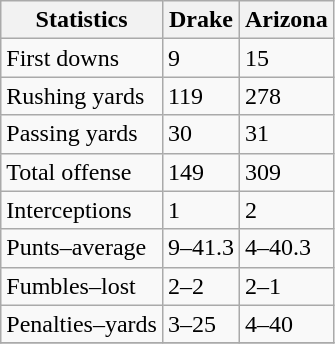<table class="wikitable">
<tr>
<th>Statistics</th>
<th>Drake</th>
<th>Arizona</th>
</tr>
<tr>
<td>First downs</td>
<td>9</td>
<td>15</td>
</tr>
<tr>
<td>Rushing yards</td>
<td>119</td>
<td>278</td>
</tr>
<tr>
<td>Passing yards</td>
<td>30</td>
<td>31</td>
</tr>
<tr>
<td>Total offense</td>
<td>149</td>
<td>309</td>
</tr>
<tr>
<td>Interceptions</td>
<td>1</td>
<td>2</td>
</tr>
<tr>
<td>Punts–average</td>
<td>9–41.3</td>
<td>4–40.3</td>
</tr>
<tr>
<td>Fumbles–lost</td>
<td>2–2</td>
<td>2–1</td>
</tr>
<tr>
<td>Penalties–yards</td>
<td>3–25</td>
<td>4–40</td>
</tr>
<tr>
</tr>
</table>
